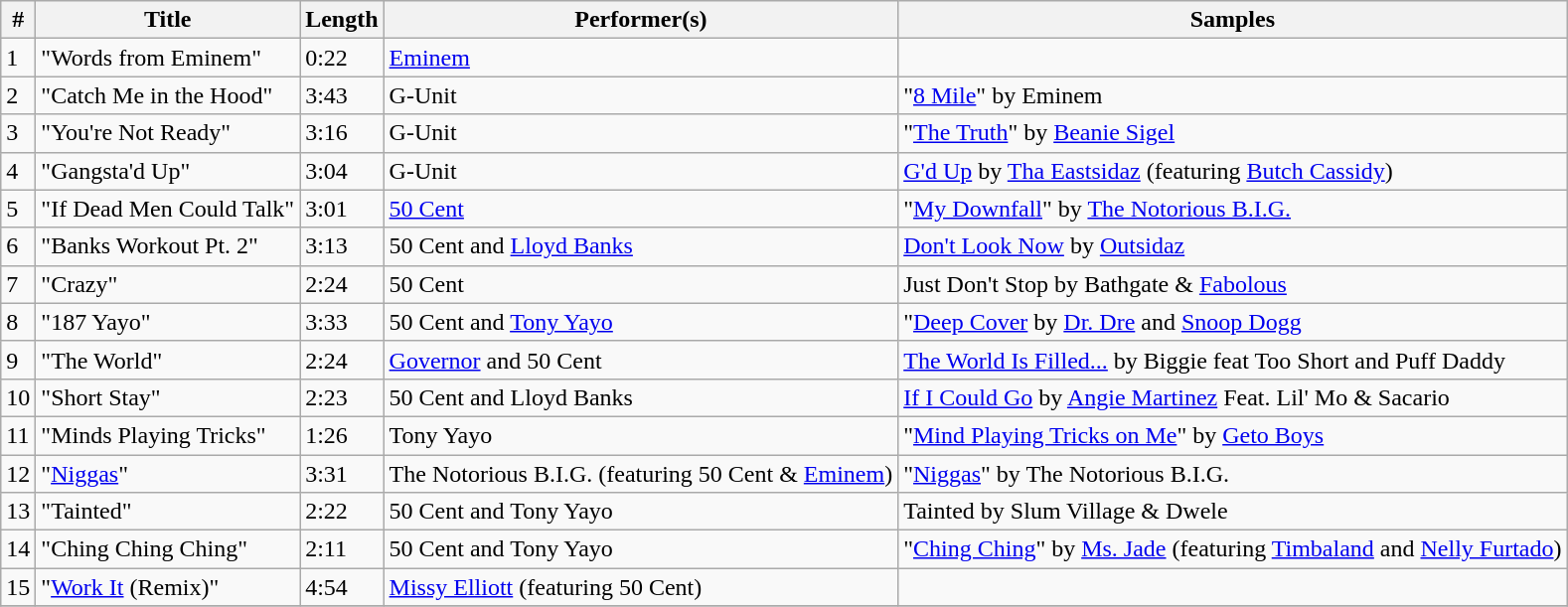<table class="wikitable">
<tr>
<th align="center">#</th>
<th align="center">Title</th>
<th align="center">Length</th>
<th align="center">Performer(s)</th>
<th align="center">Samples</th>
</tr>
<tr>
<td>1</td>
<td>"Words from Eminem"</td>
<td>0:22</td>
<td><a href='#'>Eminem</a></td>
<td></td>
</tr>
<tr>
<td>2</td>
<td>"Catch Me in the Hood"</td>
<td>3:43</td>
<td>G-Unit</td>
<td>"<a href='#'>8 Mile</a>" by Eminem</td>
</tr>
<tr>
<td>3</td>
<td>"You're Not Ready"</td>
<td>3:16</td>
<td>G-Unit</td>
<td>"<a href='#'>The Truth</a>" by <a href='#'>Beanie Sigel</a></td>
</tr>
<tr>
<td>4</td>
<td>"Gangsta'd Up"</td>
<td>3:04</td>
<td>G-Unit</td>
<td><a href='#'>G'd Up</a> by <a href='#'>Tha Eastsidaz</a> (featuring <a href='#'>Butch Cassidy</a>)</td>
</tr>
<tr>
<td>5</td>
<td>"If Dead Men Could Talk"</td>
<td>3:01</td>
<td><a href='#'>50 Cent</a></td>
<td>"<a href='#'>My Downfall</a>" by <a href='#'>The Notorious B.I.G.</a></td>
</tr>
<tr>
<td>6</td>
<td>"Banks Workout Pt. 2"</td>
<td>3:13</td>
<td>50 Cent and <a href='#'>Lloyd Banks</a></td>
<td><a href='#'>Don't Look Now</a> by <a href='#'>Outsidaz</a></td>
</tr>
<tr>
<td>7</td>
<td>"Crazy"</td>
<td>2:24</td>
<td>50 Cent</td>
<td>Just Don't Stop by Bathgate & <a href='#'>Fabolous</a></td>
</tr>
<tr>
<td>8</td>
<td>"187 Yayo"</td>
<td>3:33</td>
<td>50 Cent and <a href='#'>Tony Yayo</a></td>
<td>"<a href='#'>Deep Cover</a> by <a href='#'>Dr. Dre</a> and <a href='#'>Snoop Dogg</a></td>
</tr>
<tr>
<td>9</td>
<td>"The World"</td>
<td>2:24</td>
<td><a href='#'>Governor</a> and 50 Cent</td>
<td><a href='#'>The World Is Filled...</a> by Biggie feat Too Short and Puff Daddy</td>
</tr>
<tr>
<td>10</td>
<td>"Short Stay"</td>
<td>2:23</td>
<td>50 Cent and Lloyd Banks</td>
<td><a href='#'>If I Could Go</a> by <a href='#'>Angie Martinez</a> Feat. Lil' Mo & Sacario</td>
</tr>
<tr>
<td>11</td>
<td>"Minds Playing Tricks"</td>
<td>1:26</td>
<td>Tony Yayo</td>
<td>"<a href='#'>Mind Playing Tricks on Me</a>" by <a href='#'>Geto Boys</a></td>
</tr>
<tr>
<td>12</td>
<td>"<a href='#'>Niggas</a>"</td>
<td>3:31</td>
<td>The Notorious B.I.G. (featuring 50 Cent & <a href='#'>Eminem</a>)</td>
<td>"<a href='#'>Niggas</a>" by The Notorious B.I.G.</td>
</tr>
<tr>
<td>13</td>
<td>"Tainted"</td>
<td>2:22</td>
<td>50 Cent and Tony Yayo</td>
<td>Tainted by Slum Village & Dwele</td>
</tr>
<tr>
<td>14</td>
<td>"Ching Ching Ching"</td>
<td>2:11</td>
<td>50 Cent and Tony Yayo</td>
<td>"<a href='#'>Ching Ching</a>" by <a href='#'>Ms. Jade</a> (featuring <a href='#'>Timbaland</a> and <a href='#'>Nelly Furtado</a>)</td>
</tr>
<tr>
<td>15</td>
<td>"<a href='#'>Work It</a> (Remix)"</td>
<td>4:54</td>
<td><a href='#'>Missy Elliott</a> (featuring 50 Cent)</td>
<td></td>
</tr>
<tr>
</tr>
</table>
